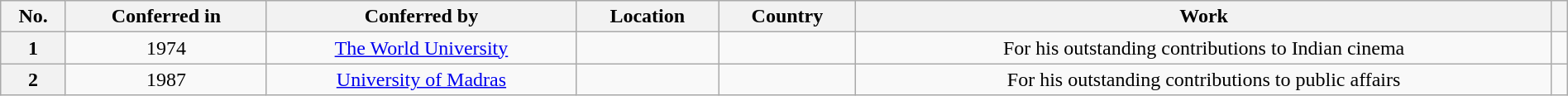<table class="wikitable" style="width:100%;text-align:center">
<tr>
<th>No.</th>
<th>Conferred in</th>
<th>Conferred by</th>
<th>Location</th>
<th>Country</th>
<th>Work</th>
<th></th>
</tr>
<tr>
<th>1</th>
<td>1974</td>
<td><a href='#'>The World University</a></td>
<td></td>
<td></td>
<td>For his outstanding contributions to Indian cinema</td>
<td></td>
</tr>
<tr>
<th>2</th>
<td>1987</td>
<td><a href='#'>University of Madras</a></td>
<td></td>
<td></td>
<td>For his outstanding contributions to public affairs</td>
<td></td>
</tr>
</table>
